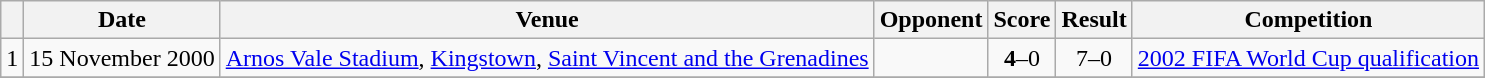<table class="wikitable">
<tr>
<th></th>
<th>Date</th>
<th>Venue</th>
<th>Opponent</th>
<th>Score</th>
<th>Result</th>
<th>Competition</th>
</tr>
<tr>
<td align="center">1</td>
<td>15 November 2000</td>
<td><a href='#'>Arnos Vale Stadium</a>, <a href='#'>Kingstown</a>, <a href='#'>Saint Vincent and the Grenadines</a></td>
<td></td>
<td align="center"><strong>4</strong>–0</td>
<td align="center">7–0</td>
<td><a href='#'>2002 FIFA World Cup qualification</a></td>
</tr>
<tr>
</tr>
</table>
